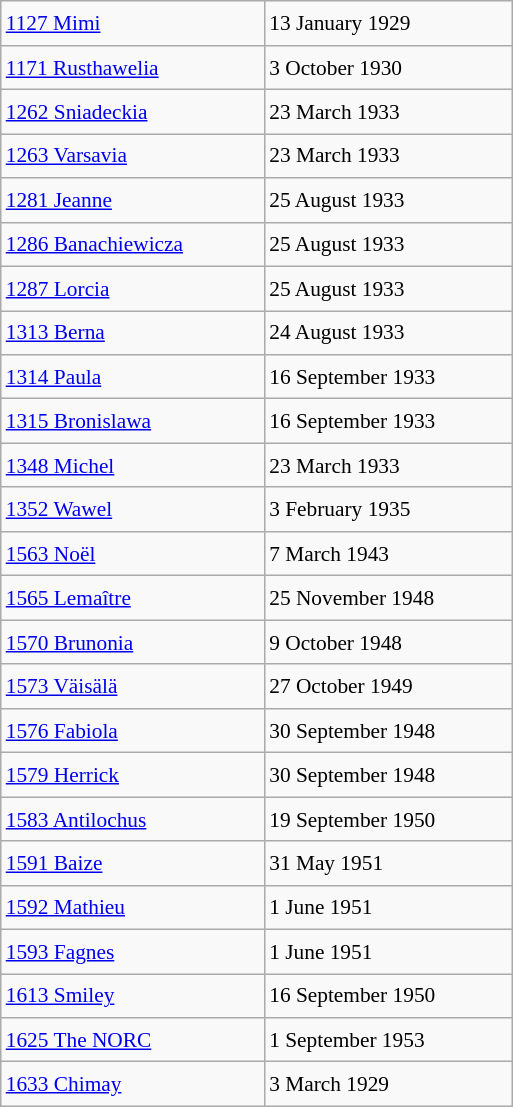<table class="wikitable" style="font-size: 89%; float: left; width: 24em; margin-right: 1em; line-height: 1.6em !important; height: 625px;">
<tr>
<td><a href='#'>1127 Mimi</a></td>
<td>13 January 1929</td>
</tr>
<tr>
<td><a href='#'>1171 Rusthawelia</a></td>
<td>3 October 1930</td>
</tr>
<tr>
<td><a href='#'>1262 Sniadeckia</a></td>
<td>23 March 1933</td>
</tr>
<tr>
<td><a href='#'>1263 Varsavia</a></td>
<td>23 March 1933</td>
</tr>
<tr>
<td><a href='#'>1281 Jeanne</a></td>
<td>25 August 1933</td>
</tr>
<tr>
<td><a href='#'>1286 Banachiewicza</a></td>
<td>25 August 1933</td>
</tr>
<tr>
<td><a href='#'>1287 Lorcia</a></td>
<td>25 August 1933</td>
</tr>
<tr>
<td><a href='#'>1313 Berna</a></td>
<td>24 August 1933</td>
</tr>
<tr>
<td><a href='#'>1314 Paula</a></td>
<td>16 September 1933</td>
</tr>
<tr>
<td><a href='#'>1315 Bronislawa</a></td>
<td>16 September 1933</td>
</tr>
<tr>
<td><a href='#'>1348 Michel</a></td>
<td>23 March 1933</td>
</tr>
<tr>
<td><a href='#'>1352 Wawel</a></td>
<td>3 February 1935</td>
</tr>
<tr>
<td><a href='#'>1563 Noël</a></td>
<td>7 March 1943</td>
</tr>
<tr>
<td><a href='#'>1565 Lemaître</a></td>
<td>25 November 1948</td>
</tr>
<tr>
<td><a href='#'>1570 Brunonia</a></td>
<td>9 October 1948</td>
</tr>
<tr>
<td><a href='#'>1573 Väisälä</a></td>
<td>27 October 1949</td>
</tr>
<tr>
<td><a href='#'>1576 Fabiola</a></td>
<td>30 September 1948</td>
</tr>
<tr>
<td><a href='#'>1579 Herrick</a></td>
<td>30 September 1948</td>
</tr>
<tr>
<td><a href='#'>1583 Antilochus</a></td>
<td>19 September 1950</td>
</tr>
<tr>
<td><a href='#'>1591 Baize</a></td>
<td>31 May 1951</td>
</tr>
<tr>
<td><a href='#'>1592 Mathieu</a></td>
<td>1 June 1951</td>
</tr>
<tr>
<td><a href='#'>1593 Fagnes</a></td>
<td>1 June 1951</td>
</tr>
<tr>
<td><a href='#'>1613 Smiley</a></td>
<td>16 September 1950</td>
</tr>
<tr>
<td><a href='#'>1625 The NORC</a></td>
<td>1 September 1953</td>
</tr>
<tr>
<td><a href='#'>1633 Chimay</a></td>
<td>3 March 1929</td>
</tr>
</table>
